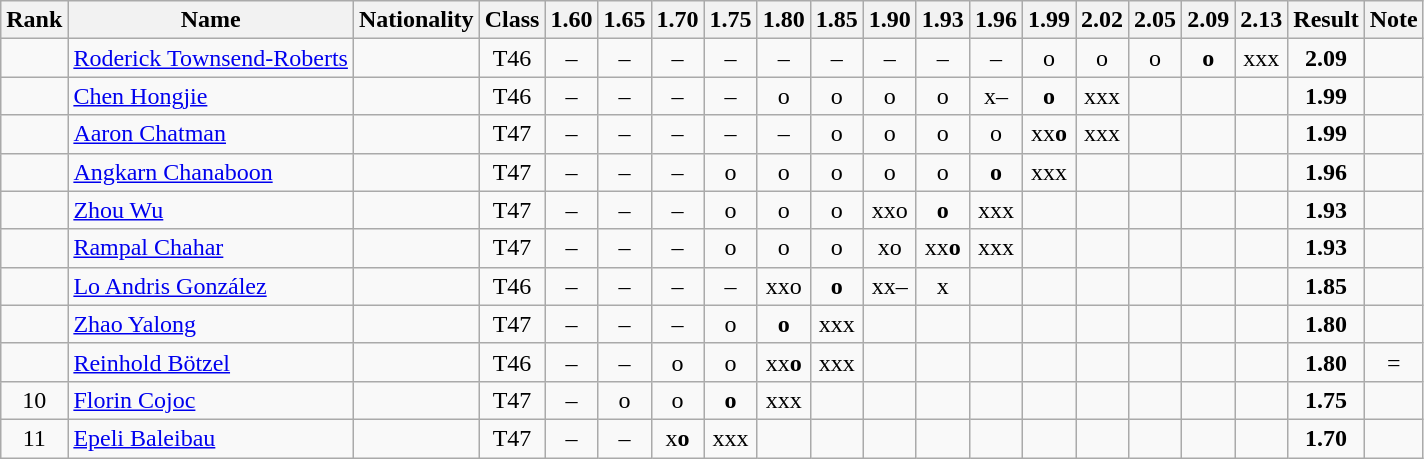<table class="wikitable sortable" style="text-align:center">
<tr>
<th>Rank</th>
<th>Name</th>
<th>Nationality</th>
<th>Class</th>
<th>1.60</th>
<th>1.65</th>
<th>1.70</th>
<th>1.75</th>
<th>1.80</th>
<th>1.85</th>
<th>1.90</th>
<th>1.93</th>
<th>1.96</th>
<th>1.99</th>
<th>2.02</th>
<th>2.05</th>
<th>2.09</th>
<th>2.13</th>
<th>Result</th>
<th>Note</th>
</tr>
<tr>
<td></td>
<td align=left><a href='#'>Roderick Townsend-Roberts</a></td>
<td align=left></td>
<td>T46</td>
<td>–</td>
<td>–</td>
<td>–</td>
<td>–</td>
<td>–</td>
<td>–</td>
<td>–</td>
<td>–</td>
<td>–</td>
<td>o</td>
<td>o</td>
<td>o</td>
<td><strong>o</strong></td>
<td>xxx</td>
<td><strong>2.09</strong></td>
<td></td>
</tr>
<tr>
<td></td>
<td align=left><a href='#'>Chen Hongjie</a></td>
<td align=left></td>
<td>T46</td>
<td>–</td>
<td>–</td>
<td>–</td>
<td>–</td>
<td>o</td>
<td>o</td>
<td>o</td>
<td>o</td>
<td>x–</td>
<td><strong>o</strong></td>
<td>xxx</td>
<td></td>
<td></td>
<td></td>
<td><strong>1.99</strong></td>
<td></td>
</tr>
<tr>
<td></td>
<td align=left><a href='#'>Aaron Chatman</a></td>
<td align=left></td>
<td>T47</td>
<td>–</td>
<td>–</td>
<td>–</td>
<td>–</td>
<td>–</td>
<td>o</td>
<td>o</td>
<td>o</td>
<td>o</td>
<td>xx<strong>o</strong></td>
<td>xxx</td>
<td></td>
<td></td>
<td></td>
<td><strong>1.99</strong></td>
<td></td>
</tr>
<tr>
<td></td>
<td align=left><a href='#'>Angkarn Chanaboon</a></td>
<td align=left></td>
<td>T47</td>
<td>–</td>
<td>–</td>
<td>–</td>
<td>o</td>
<td>o</td>
<td>o</td>
<td>o</td>
<td>o</td>
<td><strong>o</strong></td>
<td>xxx</td>
<td></td>
<td></td>
<td></td>
<td></td>
<td><strong>1.96</strong></td>
<td></td>
</tr>
<tr>
<td></td>
<td align=left><a href='#'>Zhou Wu</a></td>
<td align=left></td>
<td>T47</td>
<td>–</td>
<td>–</td>
<td>–</td>
<td>o</td>
<td>o</td>
<td>o</td>
<td>xxo</td>
<td><strong>o</strong></td>
<td>xxx</td>
<td></td>
<td></td>
<td></td>
<td></td>
<td></td>
<td><strong>1.93</strong></td>
<td></td>
</tr>
<tr>
<td></td>
<td align=left><a href='#'>Rampal Chahar</a></td>
<td align=left></td>
<td>T47</td>
<td>–</td>
<td>–</td>
<td>–</td>
<td>o</td>
<td>o</td>
<td>o</td>
<td>xo</td>
<td>xx<strong>o</strong></td>
<td>xxx</td>
<td></td>
<td></td>
<td></td>
<td></td>
<td></td>
<td><strong>1.93</strong></td>
<td></td>
</tr>
<tr>
<td></td>
<td align=left><a href='#'>Lo Andris González</a></td>
<td align=left></td>
<td>T46</td>
<td>–</td>
<td>–</td>
<td>–</td>
<td>–</td>
<td>xxo</td>
<td><strong>o</strong></td>
<td>xx–</td>
<td>x</td>
<td></td>
<td></td>
<td></td>
<td></td>
<td></td>
<td></td>
<td><strong>1.85</strong></td>
<td></td>
</tr>
<tr>
<td></td>
<td align=left><a href='#'>Zhao Yalong</a></td>
<td align=left></td>
<td>T47</td>
<td>–</td>
<td>–</td>
<td>–</td>
<td>o</td>
<td><strong>o</strong></td>
<td>xxx</td>
<td></td>
<td></td>
<td></td>
<td></td>
<td></td>
<td></td>
<td></td>
<td></td>
<td><strong>1.80</strong></td>
<td></td>
</tr>
<tr>
<td></td>
<td align=left><a href='#'>Reinhold Bötzel</a></td>
<td align=left></td>
<td>T46</td>
<td>–</td>
<td>–</td>
<td>o</td>
<td>o</td>
<td>xx<strong>o</strong></td>
<td>xxx</td>
<td></td>
<td></td>
<td></td>
<td></td>
<td></td>
<td></td>
<td></td>
<td></td>
<td><strong>1.80</strong></td>
<td>=</td>
</tr>
<tr>
<td>10</td>
<td align=left><a href='#'>Florin Cojoc</a></td>
<td align=left></td>
<td>T47</td>
<td>–</td>
<td>o</td>
<td>o</td>
<td><strong>o</strong></td>
<td>xxx</td>
<td></td>
<td></td>
<td></td>
<td></td>
<td></td>
<td></td>
<td></td>
<td></td>
<td></td>
<td><strong>1.75</strong></td>
<td></td>
</tr>
<tr>
<td>11</td>
<td align=left><a href='#'>Epeli Baleibau</a></td>
<td align=left></td>
<td>T47</td>
<td>–</td>
<td>–</td>
<td>x<strong>o</strong></td>
<td>xxx</td>
<td></td>
<td></td>
<td></td>
<td></td>
<td></td>
<td></td>
<td></td>
<td></td>
<td></td>
<td></td>
<td><strong>1.70</strong></td>
<td></td>
</tr>
</table>
